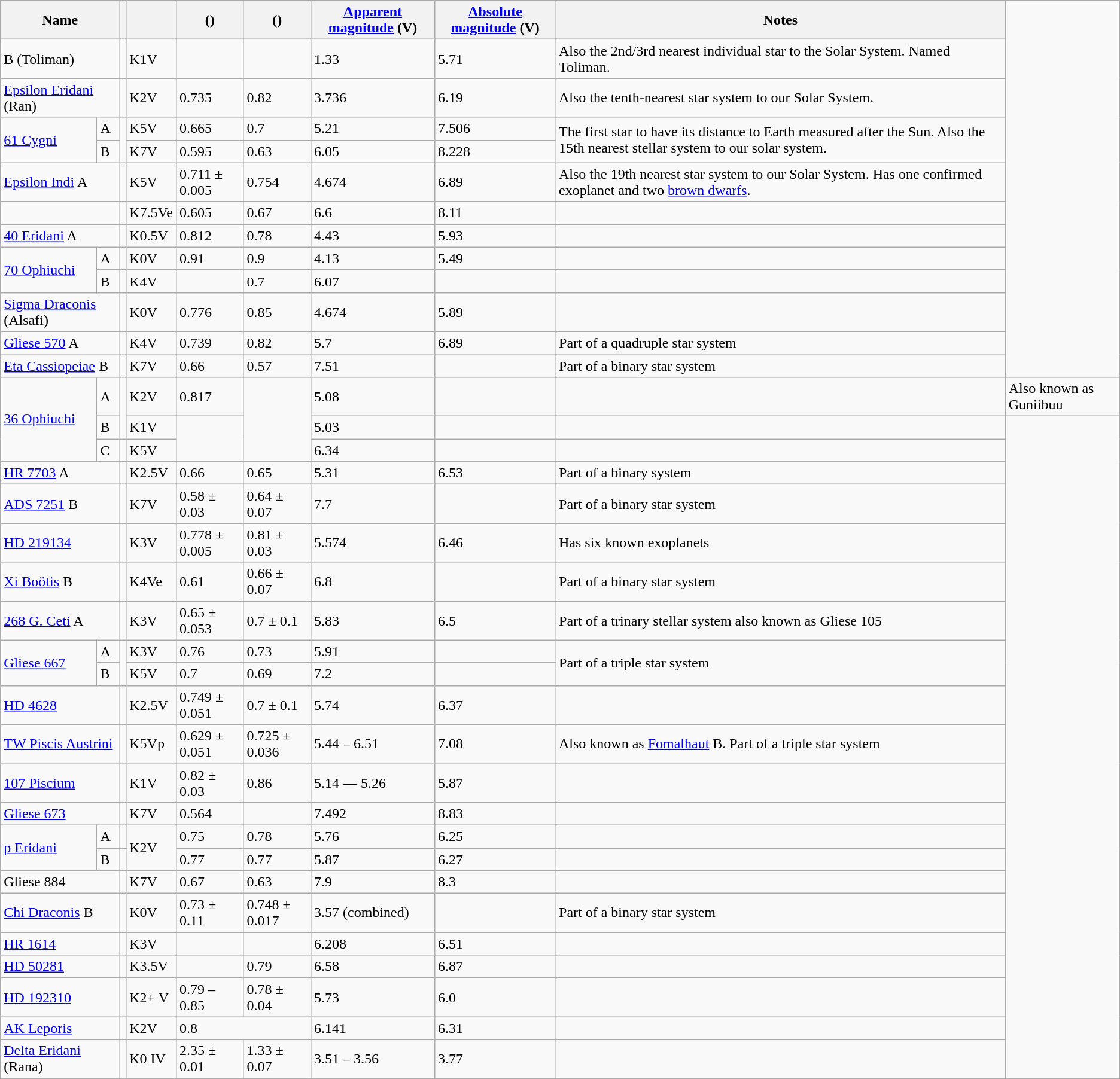<table class="wikitable sortable sticky-header">
<tr>
<th colspan="2">Name</th>
<th></th>
<th></th>
<th> ()</th>
<th> ()</th>
<th><a href='#'>Apparent magnitude</a> (V)</th>
<th><a href='#'>Absolute magnitude</a> (V)</th>
<th>Notes</th>
</tr>
<tr>
<td colspan="2"> B (Toliman)</td>
<td></td>
<td>K1V</td>
<td></td>
<td></td>
<td>1.33</td>
<td>5.71</td>
<td>Also the 2nd/3rd nearest individual star to the Solar System. Named Toliman.</td>
</tr>
<tr>
<td colspan="2"><a href='#'>Epsilon Eridani</a> (Ran)</td>
<td></td>
<td>K2V</td>
<td>0.735</td>
<td>0.82</td>
<td>3.736</td>
<td>6.19</td>
<td>Also the tenth-nearest star system to our Solar System. </td>
</tr>
<tr>
<td rowspan="2"><a href='#'>61 Cygni</a></td>
<td>A</td>
<td rowspan="2"></td>
<td>K5V</td>
<td>0.665</td>
<td>0.7</td>
<td>5.21</td>
<td>7.506</td>
<td rowspan="2">The first star to have its distance to Earth measured after the Sun. Also the 15th nearest stellar system to our solar system.</td>
</tr>
<tr>
<td>B</td>
<td>K7V</td>
<td>0.595</td>
<td>0.63</td>
<td>6.05</td>
<td>8.228</td>
</tr>
<tr>
<td colspan="2"><a href='#'>Epsilon Indi</a> A</td>
<td></td>
<td>K5V</td>
<td>0.711 ± 0.005</td>
<td>0.754</td>
<td>4.674</td>
<td>6.89</td>
<td>Also the 19th nearest star system to our Solar System. Has one confirmed exoplanet and two <a href='#'>brown dwarfs</a>.</td>
</tr>
<tr>
<td colspan="2"></td>
<td></td>
<td>K7.5Ve</td>
<td>0.605</td>
<td>0.67</td>
<td>6.6</td>
<td>8.11</td>
<td></td>
</tr>
<tr>
<td colspan="2"><a href='#'>40 Eridani</a> A</td>
<td></td>
<td>K0.5V</td>
<td>0.812</td>
<td>0.78</td>
<td>4.43</td>
<td>5.93</td>
<td></td>
</tr>
<tr>
<td rowspan="2"><a href='#'>70 Ophiuchi</a></td>
<td>A</td>
<td></td>
<td>K0V</td>
<td>0.91</td>
<td>0.9</td>
<td>4.13</td>
<td>5.49</td>
<td></td>
</tr>
<tr>
<td>B</td>
<td></td>
<td>K4V</td>
<td></td>
<td> 0.7</td>
<td>6.07</td>
<td></td>
<td></td>
</tr>
<tr>
<td colspan="2"><a href='#'>Sigma Draconis</a> (Alsafi)</td>
<td></td>
<td>K0V</td>
<td>0.776</td>
<td>0.85</td>
<td>4.674</td>
<td>5.89</td>
<td></td>
</tr>
<tr>
<td colspan="2"><a href='#'>Gliese 570</a> A</td>
<td></td>
<td>K4V</td>
<td>0.739</td>
<td>0.82</td>
<td>5.7</td>
<td>6.89</td>
<td>Part of a quadruple star system</td>
</tr>
<tr>
<td colspan="2"><a href='#'>Eta Cassiopeiae</a> B</td>
<td></td>
<td>K7V</td>
<td>0.66</td>
<td>0.57</td>
<td>7.51</td>
<td></td>
<td>Part of a binary star system</td>
</tr>
<tr>
<td rowspan="3"><a href='#'>36 Ophiuchi</a></td>
<td>A</td>
<td rowspan="2"></td>
<td>K2V</td>
<td>0.817</td>
<td rowspan="3"></td>
<td>5.08</td>
<td></td>
<td></td>
<td>Also known as Guniibuu</td>
</tr>
<tr>
<td>B</td>
<td>K1V</td>
<td rowspan="2"></td>
<td>5.03</td>
<td></td>
<td></td>
</tr>
<tr>
<td>C</td>
<td></td>
<td>K5V</td>
<td>6.34</td>
<td></td>
<td></td>
</tr>
<tr>
<td colspan="2"><a href='#'>HR 7703</a> A</td>
<td></td>
<td>K2.5V</td>
<td>0.66</td>
<td>0.65</td>
<td>5.31</td>
<td>6.53</td>
<td>Part of a binary system</td>
</tr>
<tr>
<td colspan="2"><a href='#'>ADS 7251</a> B</td>
<td></td>
<td>K7V</td>
<td>0.58 ± 0.03</td>
<td>0.64 ± 0.07</td>
<td>7.7</td>
<td></td>
<td>Part of a binary star system</td>
</tr>
<tr>
<td colspan="2"><a href='#'>HD 219134</a></td>
<td></td>
<td>K3V</td>
<td>0.778 ± 0.005</td>
<td>0.81 ± 0.03</td>
<td>5.574</td>
<td>6.46</td>
<td>Has six known exoplanets</td>
</tr>
<tr>
<td colspan="2"><a href='#'>Xi Boötis</a> B</td>
<td></td>
<td>K4Ve</td>
<td>0.61</td>
<td>0.66 ± 0.07</td>
<td>6.8</td>
<td></td>
<td>Part of a binary star system</td>
</tr>
<tr>
<td colspan="2"><a href='#'>268 G. Ceti</a> A</td>
<td></td>
<td>K3V</td>
<td>0.65 ± 0.053</td>
<td>0.7 ± 0.1</td>
<td>5.83</td>
<td>6.5</td>
<td>Part of a trinary stellar system also known as Gliese 105</td>
</tr>
<tr>
<td rowspan="2"><a href='#'>Gliese 667</a></td>
<td>A</td>
<td rowspan="2"></td>
<td>K3V</td>
<td>0.76</td>
<td>0.73</td>
<td>5.91</td>
<td></td>
<td rowspan="2">Part of a triple star system</td>
</tr>
<tr>
<td>B</td>
<td>K5V</td>
<td>0.7</td>
<td>0.69</td>
<td>7.2</td>
<td></td>
</tr>
<tr>
<td colspan="2"><a href='#'>HD 4628</a></td>
<td></td>
<td>K2.5V</td>
<td>0.749 ± 0.051</td>
<td>0.7 ± 0.1</td>
<td>5.74</td>
<td>6.37</td>
<td></td>
</tr>
<tr>
<td colspan="2"><a href='#'>TW Piscis Austrini</a></td>
<td></td>
<td>K5Vp</td>
<td>0.629 ± 0.051</td>
<td>0.725 ± 0.036</td>
<td>5.44 – 6.51</td>
<td>7.08</td>
<td>Also known as <a href='#'>Fomalhaut</a> B. Part of a triple star system</td>
</tr>
<tr>
<td colspan="2"><a href='#'>107 Piscium</a></td>
<td></td>
<td>K1V</td>
<td>0.82 ± 0.03</td>
<td>0.86</td>
<td>5.14 — 5.26</td>
<td>5.87</td>
<td></td>
</tr>
<tr>
<td colspan="2"><a href='#'>Gliese 673</a></td>
<td></td>
<td>K7V</td>
<td>0.564</td>
<td></td>
<td>7.492</td>
<td>8.83</td>
<td></td>
</tr>
<tr>
<td rowspan="2"><a href='#'>p Eridani</a></td>
<td>A</td>
<td></td>
<td rowspan="2">K2V</td>
<td>0.75</td>
<td>0.78</td>
<td>5.76</td>
<td>6.25</td>
<td></td>
</tr>
<tr>
<td>B</td>
<td></td>
<td>0.77</td>
<td>0.77</td>
<td>5.87</td>
<td>6.27</td>
<td></td>
</tr>
<tr>
<td colspan="2">Gliese 884</td>
<td></td>
<td>K7V</td>
<td>0.67</td>
<td>0.63</td>
<td>7.9</td>
<td>8.3</td>
<td></td>
</tr>
<tr>
<td colspan="2"><a href='#'>Chi Draconis</a> B</td>
<td></td>
<td>K0V</td>
<td>0.73 ± 0.11</td>
<td>0.748 ± 0.017</td>
<td>3.57 (combined)</td>
<td></td>
<td>Part of a binary star system</td>
</tr>
<tr>
<td colspan="2"><a href='#'>HR 1614</a></td>
<td></td>
<td>K3V</td>
<td></td>
<td></td>
<td>6.208</td>
<td>6.51</td>
<td></td>
</tr>
<tr>
<td colspan="2"><a href='#'>HD 50281</a></td>
<td></td>
<td>K3.5V</td>
<td></td>
<td>0.79</td>
<td>6.58</td>
<td>6.87</td>
<td></td>
</tr>
<tr>
<td colspan="2"><a href='#'>HD 192310</a></td>
<td></td>
<td>K2+ V</td>
<td>0.79 – 0.85</td>
<td>0.78 ± 0.04</td>
<td>5.73</td>
<td>6.0</td>
<td></td>
</tr>
<tr>
<td colspan="2"><a href='#'>AK Leporis</a></td>
<td></td>
<td>K2V</td>
<td colspan="2">0.8</td>
<td>6.141</td>
<td>6.31</td>
<td></td>
</tr>
<tr>
<td colspan="2"><a href='#'>Delta Eridani</a> (Rana)</td>
<td></td>
<td>K0 IV</td>
<td>2.35 ± 0.01</td>
<td>1.33 ± 0.07</td>
<td>3.51 – 3.56</td>
<td>3.77</td>
<td></td>
</tr>
</table>
